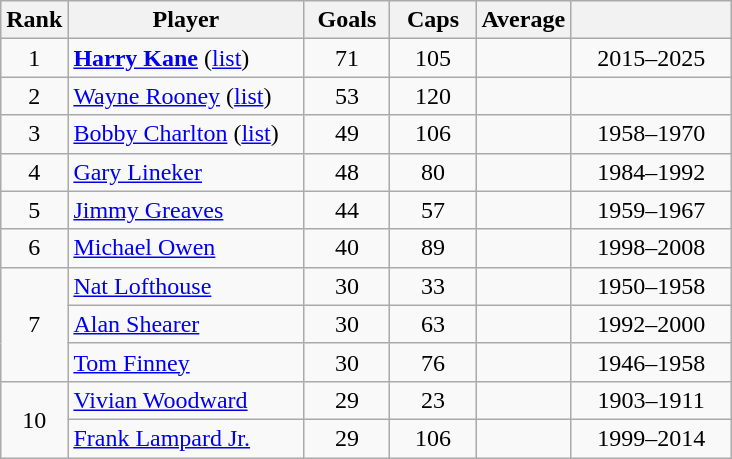<table class="wikitable sortable" style="text-align:center">
<tr>
<th style="width:30px;">Rank</th>
<th style="width:150px;">Player</th>
<th style="width:50px;">Goals</th>
<th style="width:50px;">Caps</th>
<th style="width:50px;">Average</th>
<th style="width:100px;"></th>
</tr>
<tr>
<td>1</td>
<td style="text-align:left"><strong><a href='#'>Harry Kane</a></strong> (<a href='#'>list</a>)</td>
<td>71</td>
<td>105</td>
<td></td>
<td>2015–2025</td>
</tr>
<tr>
<td>2</td>
<td style="text-align:left"><a href='#'>Wayne Rooney</a> (<a href='#'>list</a>)</td>
<td>53</td>
<td>120</td>
<td></td>
<td></td>
</tr>
<tr>
<td>3</td>
<td style="text-align:left"><a href='#'>Bobby Charlton</a> (<a href='#'>list</a>)</td>
<td>49</td>
<td>106</td>
<td></td>
<td>1958–1970</td>
</tr>
<tr>
<td>4</td>
<td style="text-align:left"><a href='#'>Gary Lineker</a></td>
<td>48</td>
<td>80</td>
<td></td>
<td>1984–1992</td>
</tr>
<tr>
<td>5</td>
<td style="text-align:left"><a href='#'>Jimmy Greaves</a></td>
<td>44</td>
<td>57</td>
<td></td>
<td>1959–1967</td>
</tr>
<tr>
<td>6</td>
<td style="text-align:left"><a href='#'>Michael Owen</a></td>
<td>40</td>
<td>89</td>
<td></td>
<td>1998–2008</td>
</tr>
<tr>
<td rowspan="3">7</td>
<td style="text-align:left"><a href='#'>Nat Lofthouse</a></td>
<td>30</td>
<td>33</td>
<td></td>
<td>1950–1958</td>
</tr>
<tr>
<td style="text-align:left"><a href='#'>Alan Shearer</a></td>
<td>30</td>
<td>63</td>
<td></td>
<td>1992–2000</td>
</tr>
<tr>
<td style="text-align:left"><a href='#'>Tom Finney</a></td>
<td>30</td>
<td>76</td>
<td></td>
<td>1946–1958</td>
</tr>
<tr>
<td rowspan="2">10</td>
<td style="text-align:left"><a href='#'>Vivian Woodward</a></td>
<td>29</td>
<td>23</td>
<td></td>
<td>1903–1911</td>
</tr>
<tr>
<td style="text-align:left"><a href='#'>Frank Lampard Jr.</a></td>
<td>29</td>
<td>106</td>
<td></td>
<td>1999–2014</td>
</tr>
</table>
